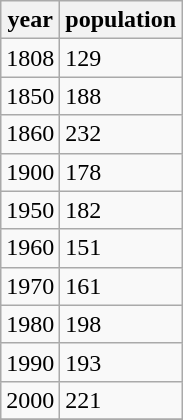<table class="wikitable">
<tr>
<th>year</th>
<th>population</th>
</tr>
<tr>
<td>1808</td>
<td>129</td>
</tr>
<tr>
<td>1850</td>
<td>188</td>
</tr>
<tr>
<td>1860</td>
<td>232</td>
</tr>
<tr>
<td>1900</td>
<td>178</td>
</tr>
<tr>
<td>1950</td>
<td>182</td>
</tr>
<tr>
<td>1960</td>
<td>151</td>
</tr>
<tr>
<td>1970</td>
<td>161</td>
</tr>
<tr>
<td>1980</td>
<td>198</td>
</tr>
<tr>
<td>1990</td>
<td>193</td>
</tr>
<tr>
<td>2000</td>
<td>221</td>
</tr>
<tr>
</tr>
</table>
